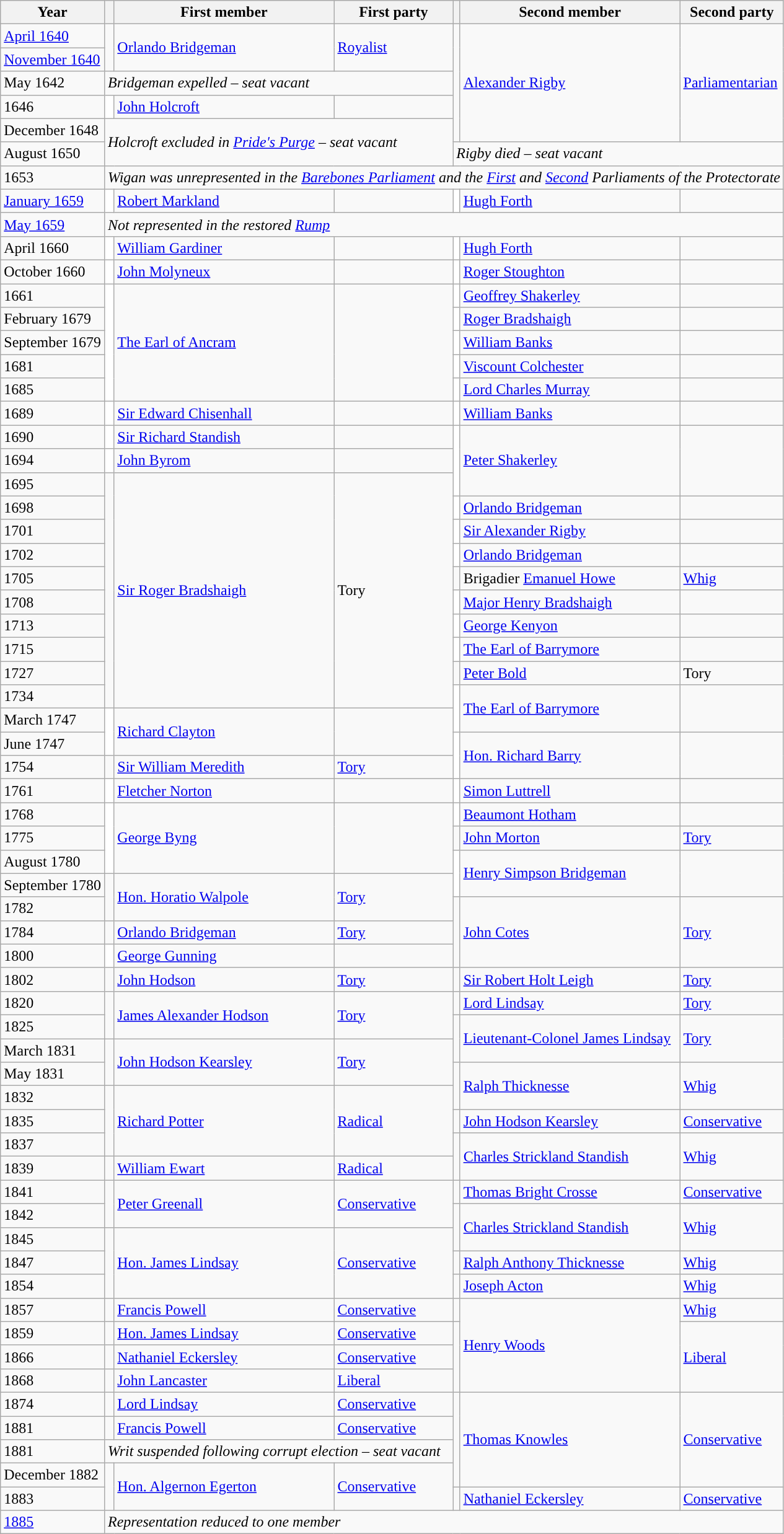<table class="wikitable">
<tr>
<th>Year</th>
<th></th>
<th>First member</th>
<th>First party</th>
<th></th>
<th>Second member</th>
<th>Second party</th>
</tr>
<tr>
<td><a href='#'>April 1640</a></td>
<td rowspan="2" style="color:inherit;background-color: "></td>
<td rowspan="2"><a href='#'>Orlando Bridgeman</a></td>
<td rowspan="2"><a href='#'>Royalist</a></td>
<td rowspan="5" style="color:inherit;background-color: "></td>
<td rowspan="5"><a href='#'>Alexander Rigby</a></td>
<td rowspan="5"><a href='#'>Parliamentarian</a></td>
</tr>
<tr>
<td><a href='#'>November 1640</a></td>
</tr>
<tr>
<td>May 1642</td>
<td colspan="3"><em>Bridgeman expelled – seat vacant</em></td>
</tr>
<tr>
<td>1646</td>
<td style="color:inherit;background-color: white"></td>
<td><a href='#'>John Holcroft</a></td>
<td></td>
</tr>
<tr>
<td>December 1648</td>
<td rowspan="2" colspan="3"><em>Holcroft excluded in <a href='#'>Pride's Purge</a> – seat vacant</em></td>
</tr>
<tr>
<td>August 1650</td>
<td colspan="3"><em>Rigby died – seat vacant</em></td>
</tr>
<tr>
<td>1653</td>
<td colspan="6"><em>Wigan was unrepresented in the <a href='#'>Barebones Parliament</a> and the <a href='#'>First</a> and <a href='#'>Second</a> Parliaments of the Protectorate</em></td>
</tr>
<tr>
<td><a href='#'>January 1659</a></td>
<td style="color:inherit;background-color: white"></td>
<td><a href='#'>Robert Markland</a></td>
<td></td>
<td style="color:inherit;background-color: white"></td>
<td><a href='#'>Hugh Forth</a></td>
<td></td>
</tr>
<tr>
<td><a href='#'>May 1659</a></td>
<td colspan="6"><em>Not represented in the restored <a href='#'>Rump</a></em></td>
</tr>
<tr>
<td>April 1660</td>
<td style="color:inherit;background-color: white"></td>
<td><a href='#'>William Gardiner</a></td>
<td></td>
<td style="color:inherit;background-color: white"></td>
<td><a href='#'>Hugh Forth</a></td>
<td></td>
</tr>
<tr>
<td>October 1660</td>
<td style="color:inherit;background-color: white"></td>
<td><a href='#'>John Molyneux</a></td>
<td></td>
<td style="color:inherit;background-color: white"></td>
<td><a href='#'>Roger Stoughton</a></td>
<td></td>
</tr>
<tr>
<td>1661</td>
<td rowspan="5" style="color:inherit;background-color: white"></td>
<td rowspan="5"><a href='#'>The Earl of Ancram</a></td>
<td rowspan="5"></td>
<td style="color:inherit;background-color: white"></td>
<td><a href='#'>Geoffrey Shakerley</a></td>
<td></td>
</tr>
<tr>
<td>February 1679</td>
<td style="color:inherit;background-color: white"></td>
<td><a href='#'>Roger Bradshaigh</a></td>
<td></td>
</tr>
<tr>
<td>September 1679</td>
<td style="color:inherit;background-color: white"></td>
<td><a href='#'>William Banks</a></td>
<td></td>
</tr>
<tr>
<td>1681</td>
<td style="color:inherit;background-color: white"></td>
<td><a href='#'>Viscount Colchester</a></td>
<td></td>
</tr>
<tr>
<td>1685</td>
<td style="color:inherit;background-color: white"></td>
<td><a href='#'>Lord Charles Murray</a></td>
<td></td>
</tr>
<tr>
<td>1689</td>
<td style="color:inherit;background-color: white"></td>
<td><a href='#'>Sir Edward Chisenhall</a></td>
<td></td>
<td style="color:inherit;background-color: white"></td>
<td><a href='#'>William Banks</a></td>
<td></td>
</tr>
<tr>
<td>1690</td>
<td style="color:inherit;background-color: white"></td>
<td><a href='#'>Sir Richard Standish</a></td>
<td></td>
<td rowspan="3" style="color:inherit;background-color: white"></td>
<td rowspan="3"><a href='#'>Peter Shakerley</a></td>
<td rowspan="3"></td>
</tr>
<tr>
<td>1694</td>
<td style="color:inherit;background-color: white"></td>
<td><a href='#'>John Byrom</a></td>
<td></td>
</tr>
<tr>
<td>1695</td>
<td rowspan="10" style="color:inherit;background-color: "></td>
<td rowspan="10"><a href='#'>Sir Roger Bradshaigh</a></td>
<td rowspan="10">Tory</td>
</tr>
<tr>
<td>1698</td>
<td style="color:inherit;background-color: white"></td>
<td><a href='#'>Orlando Bridgeman</a></td>
<td></td>
</tr>
<tr>
<td>1701</td>
<td style="color:inherit;background-color: white"></td>
<td><a href='#'>Sir Alexander Rigby</a></td>
<td></td>
</tr>
<tr>
<td>1702</td>
<td style="color:inherit;background-color: white"></td>
<td><a href='#'>Orlando Bridgeman</a></td>
<td></td>
</tr>
<tr>
<td>1705</td>
<td style="color:inherit;background-color: "></td>
<td>Brigadier <a href='#'>Emanuel Howe</a></td>
<td><a href='#'>Whig</a></td>
</tr>
<tr>
<td>1708</td>
<td style="color:inherit;background-color: white"></td>
<td><a href='#'>Major Henry Bradshaigh</a></td>
<td></td>
</tr>
<tr>
<td>1713</td>
<td style="color:inherit;background-color: white"></td>
<td><a href='#'>George Kenyon</a></td>
<td></td>
</tr>
<tr>
<td>1715</td>
<td style="color:inherit;background-color: white"></td>
<td><a href='#'>The Earl of Barrymore</a></td>
<td></td>
</tr>
<tr>
<td>1727</td>
<td style="color:inherit;background-color: "></td>
<td><a href='#'>Peter Bold</a></td>
<td>Tory</td>
</tr>
<tr>
<td>1734</td>
<td rowspan="2" style="color:inherit;background-color: white"></td>
<td rowspan="2"><a href='#'>The Earl of Barrymore</a></td>
<td rowspan="2"></td>
</tr>
<tr>
<td>March 1747</td>
<td rowspan="2" style="color:inherit;background-color: white"></td>
<td rowspan="2"><a href='#'>Richard Clayton</a></td>
<td rowspan="2"></td>
</tr>
<tr>
<td>June 1747</td>
<td rowspan="2" style="color:inherit;background-color: white"></td>
<td rowspan="2"><a href='#'>Hon. Richard Barry</a></td>
<td rowspan="2"></td>
</tr>
<tr>
<td>1754</td>
<td style="color:inherit;background-color: "></td>
<td><a href='#'>Sir William Meredith</a></td>
<td><a href='#'>Tory</a></td>
</tr>
<tr>
<td>1761</td>
<td style="color:inherit;background-color: white"></td>
<td><a href='#'>Fletcher Norton</a></td>
<td></td>
<td style="color:inherit;background-color: white"></td>
<td><a href='#'>Simon Luttrell</a></td>
<td></td>
</tr>
<tr>
<td>1768</td>
<td rowspan="3" style="color:inherit;background-color: white"></td>
<td rowspan="3"><a href='#'>George Byng</a></td>
<td rowspan="3"></td>
<td style="color:inherit;background-color: white"></td>
<td><a href='#'>Beaumont Hotham</a></td>
<td></td>
</tr>
<tr>
<td>1775</td>
<td style="color:inherit;background-color: "></td>
<td><a href='#'>John Morton</a></td>
<td><a href='#'>Tory</a></td>
</tr>
<tr>
<td>August 1780</td>
<td rowspan="2" style="color:inherit;background-color: white"></td>
<td rowspan="2"><a href='#'>Henry Simpson Bridgeman</a></td>
<td rowspan="2"></td>
</tr>
<tr>
<td>September 1780</td>
<td rowspan="2" style="color:inherit;background-color: "></td>
<td rowspan="2"><a href='#'>Hon. Horatio Walpole</a></td>
<td rowspan="2"><a href='#'>Tory</a></td>
</tr>
<tr>
<td>1782</td>
<td rowspan="3" style="color:inherit;background-color: "></td>
<td rowspan="3"><a href='#'>John Cotes</a></td>
<td rowspan="3"><a href='#'>Tory</a></td>
</tr>
<tr>
<td>1784</td>
<td style="color:inherit;background-color: "></td>
<td><a href='#'>Orlando Bridgeman</a></td>
<td><a href='#'>Tory</a></td>
</tr>
<tr>
<td>1800</td>
<td style="color:inherit;background-color: white"></td>
<td><a href='#'>George Gunning</a></td>
<td></td>
</tr>
<tr>
<td>1802</td>
<td style="color:inherit;background-color: "></td>
<td><a href='#'>John Hodson</a></td>
<td><a href='#'>Tory</a></td>
<td style="color:inherit;background-color: "></td>
<td><a href='#'>Sir Robert Holt Leigh</a></td>
<td><a href='#'>Tory</a></td>
</tr>
<tr>
<td>1820</td>
<td rowspan="2" style="color:inherit;background-color: "></td>
<td rowspan="2"><a href='#'>James Alexander Hodson</a></td>
<td rowspan="2"><a href='#'>Tory</a></td>
<td style="color:inherit;background-color: "></td>
<td><a href='#'>Lord Lindsay</a></td>
<td><a href='#'>Tory</a></td>
</tr>
<tr>
<td>1825</td>
<td rowspan="2" style="color:inherit;background-color: "></td>
<td rowspan="2"><a href='#'>Lieutenant-Colonel James Lindsay</a></td>
<td rowspan="2"><a href='#'>Tory</a></td>
</tr>
<tr>
<td>March 1831</td>
<td rowspan="2" style="color:inherit;background-color: "></td>
<td rowspan="2"><a href='#'>John Hodson Kearsley</a></td>
<td rowspan="2"><a href='#'>Tory</a></td>
</tr>
<tr>
<td>May 1831</td>
<td rowspan="2" style="color:inherit;background-color: "></td>
<td rowspan="2"><a href='#'>Ralph Thicknesse</a></td>
<td rowspan="2"><a href='#'>Whig</a></td>
</tr>
<tr>
<td>1832</td>
<td rowspan="3" style="color:inherit;background-color: "></td>
<td rowspan="3"><a href='#'>Richard Potter</a></td>
<td rowspan="3"><a href='#'>Radical</a></td>
</tr>
<tr>
<td>1835</td>
<td style="color:inherit;background-color: "></td>
<td><a href='#'>John Hodson Kearsley</a></td>
<td><a href='#'>Conservative</a></td>
</tr>
<tr>
<td>1837</td>
<td rowspan="2" style="color:inherit;background-color: "></td>
<td rowspan="2"><a href='#'>Charles Strickland Standish</a></td>
<td rowspan="2"><a href='#'>Whig</a></td>
</tr>
<tr>
<td>1839</td>
<td style="color:inherit;background-color: "></td>
<td><a href='#'>William Ewart</a></td>
<td><a href='#'>Radical</a></td>
</tr>
<tr>
<td>1841</td>
<td rowspan="2" style="color:inherit;background-color: "></td>
<td rowspan="2"><a href='#'>Peter Greenall</a></td>
<td rowspan="2"><a href='#'>Conservative</a></td>
<td style="color:inherit;background-color: "></td>
<td><a href='#'>Thomas Bright Crosse</a></td>
<td><a href='#'>Conservative</a></td>
</tr>
<tr>
<td>1842</td>
<td rowspan="2" style="color:inherit;background-color: "></td>
<td rowspan="2"><a href='#'>Charles Strickland Standish</a></td>
<td rowspan="2"><a href='#'>Whig</a></td>
</tr>
<tr>
<td>1845</td>
<td rowspan="3" style="color:inherit;background-color: "></td>
<td rowspan="3"><a href='#'>Hon. James Lindsay</a></td>
<td rowspan="3"><a href='#'>Conservative</a></td>
</tr>
<tr>
<td>1847</td>
<td style="color:inherit;background-color: "></td>
<td><a href='#'>Ralph Anthony Thicknesse</a></td>
<td><a href='#'>Whig</a></td>
</tr>
<tr>
<td>1854</td>
<td style="color:inherit;background-color: "></td>
<td><a href='#'>Joseph Acton</a></td>
<td><a href='#'>Whig</a></td>
</tr>
<tr>
<td>1857</td>
<td style="color:inherit;background-color: "></td>
<td><a href='#'>Francis Powell</a></td>
<td><a href='#'>Conservative</a></td>
<td style="color:inherit;background-color: "></td>
<td rowspan="4"><a href='#'>Henry Woods</a></td>
<td><a href='#'>Whig</a></td>
</tr>
<tr>
<td>1859</td>
<td style="color:inherit;background-color: "></td>
<td><a href='#'>Hon. James Lindsay</a></td>
<td><a href='#'>Conservative</a></td>
<td rowspan="3" style="color:inherit;background-color: "></td>
<td rowspan="3"><a href='#'>Liberal</a></td>
</tr>
<tr>
<td>1866</td>
<td style="color:inherit;background-color: "></td>
<td><a href='#'>Nathaniel Eckersley</a></td>
<td><a href='#'>Conservative</a></td>
</tr>
<tr>
<td>1868</td>
<td style="color:inherit;background-color: "></td>
<td><a href='#'>John Lancaster</a></td>
<td><a href='#'>Liberal</a></td>
</tr>
<tr>
<td>1874</td>
<td style="color:inherit;background-color: "></td>
<td><a href='#'>Lord Lindsay</a></td>
<td><a href='#'>Conservative</a></td>
<td rowspan="4" style="color:inherit;background-color: "></td>
<td rowspan="4"><a href='#'>Thomas Knowles</a></td>
<td rowspan="4"><a href='#'>Conservative</a></td>
</tr>
<tr>
<td>1881</td>
<td style="color:inherit;background-color: "></td>
<td><a href='#'>Francis Powell</a></td>
<td><a href='#'>Conservative</a></td>
</tr>
<tr>
<td>1881</td>
<td colspan="3"><em>Writ suspended following corrupt election – seat vacant</em></td>
</tr>
<tr>
<td>December 1882</td>
<td rowspan="2" style="color:inherit;background-color: "></td>
<td rowspan="2"><a href='#'>Hon. Algernon Egerton</a></td>
<td rowspan="2"><a href='#'>Conservative</a></td>
</tr>
<tr>
<td>1883</td>
<td style="color:inherit;background-color: "></td>
<td><a href='#'>Nathaniel Eckersley</a></td>
<td><a href='#'>Conservative</a></td>
</tr>
<tr>
<td><a href='#'>1885</a></td>
<td colspan="6"><em>Representation reduced to one member</em></td>
</tr>
</table>
